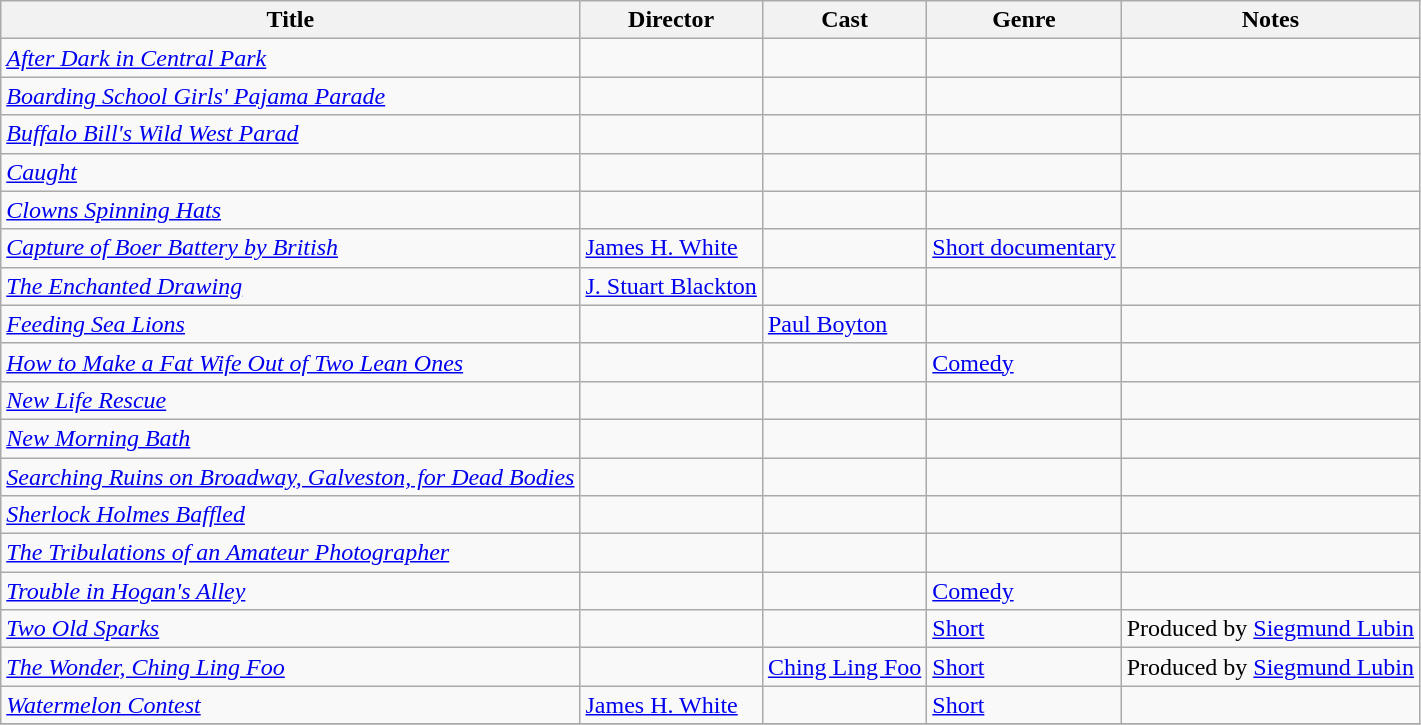<table class="wikitable">
<tr>
<th>Title</th>
<th>Director</th>
<th>Cast</th>
<th>Genre</th>
<th>Notes</th>
</tr>
<tr>
<td><em><a href='#'>After Dark in Central Park</a></em></td>
<td></td>
<td></td>
<td></td>
<td></td>
</tr>
<tr>
<td><em><a href='#'>Boarding School Girls' Pajama Parade</a></em></td>
<td></td>
<td></td>
<td></td>
<td></td>
</tr>
<tr>
<td><em><a href='#'>Buffalo Bill's Wild West Parad</a></em></td>
<td></td>
<td></td>
<td></td>
<td></td>
</tr>
<tr>
<td><em><a href='#'>Caught</a></em></td>
<td></td>
<td></td>
<td></td>
<td></td>
</tr>
<tr>
<td><em><a href='#'>Clowns Spinning Hats</a></em></td>
<td></td>
<td></td>
<td></td>
<td></td>
</tr>
<tr>
<td><em><a href='#'>Capture of Boer Battery by British</a></em></td>
<td><a href='#'>James H. White</a></td>
<td></td>
<td><a href='#'>Short documentary</a></td>
<td></td>
</tr>
<tr>
<td><em><a href='#'>The Enchanted Drawing</a></em></td>
<td><a href='#'>J. Stuart Blackton</a></td>
<td></td>
<td></td>
<td></td>
</tr>
<tr>
<td><em><a href='#'>Feeding Sea Lions</a></em></td>
<td></td>
<td><a href='#'>Paul Boyton</a></td>
<td></td>
<td></td>
</tr>
<tr>
<td><em><a href='#'>How to Make a Fat Wife Out of Two Lean Ones</a></em></td>
<td></td>
<td></td>
<td><a href='#'>Comedy</a></td>
<td></td>
</tr>
<tr>
<td><em><a href='#'>New Life Rescue</a></em></td>
<td></td>
<td></td>
<td></td>
<td></td>
</tr>
<tr>
<td><em><a href='#'>New Morning Bath</a></em></td>
<td></td>
<td></td>
<td></td>
<td></td>
</tr>
<tr>
<td><em><a href='#'>Searching Ruins on Broadway, Galveston, for Dead Bodies</a></em></td>
<td></td>
<td></td>
<td></td>
<td></td>
</tr>
<tr>
<td><em><a href='#'>Sherlock Holmes Baffled</a></em></td>
<td></td>
<td></td>
<td></td>
<td></td>
</tr>
<tr>
<td><em><a href='#'>The Tribulations of an Amateur Photographer</a></em></td>
<td></td>
<td></td>
<td></td>
<td></td>
</tr>
<tr>
<td><em><a href='#'>Trouble in Hogan's Alley</a></em></td>
<td></td>
<td></td>
<td><a href='#'>Comedy</a></td>
<td></td>
</tr>
<tr>
<td><em><a href='#'>Two Old Sparks</a></em></td>
<td></td>
<td></td>
<td><a href='#'>Short</a></td>
<td>Produced by <a href='#'>Siegmund Lubin</a></td>
</tr>
<tr>
<td><em><a href='#'>The Wonder, Ching Ling Foo</a></em></td>
<td></td>
<td><a href='#'>Ching Ling Foo</a></td>
<td><a href='#'>Short</a></td>
<td>Produced by <a href='#'>Siegmund Lubin</a></td>
</tr>
<tr>
<td><em><a href='#'>Watermelon Contest</a></em></td>
<td><a href='#'>James H. White</a></td>
<td></td>
<td><a href='#'>Short</a></td>
<td></td>
</tr>
<tr>
</tr>
</table>
